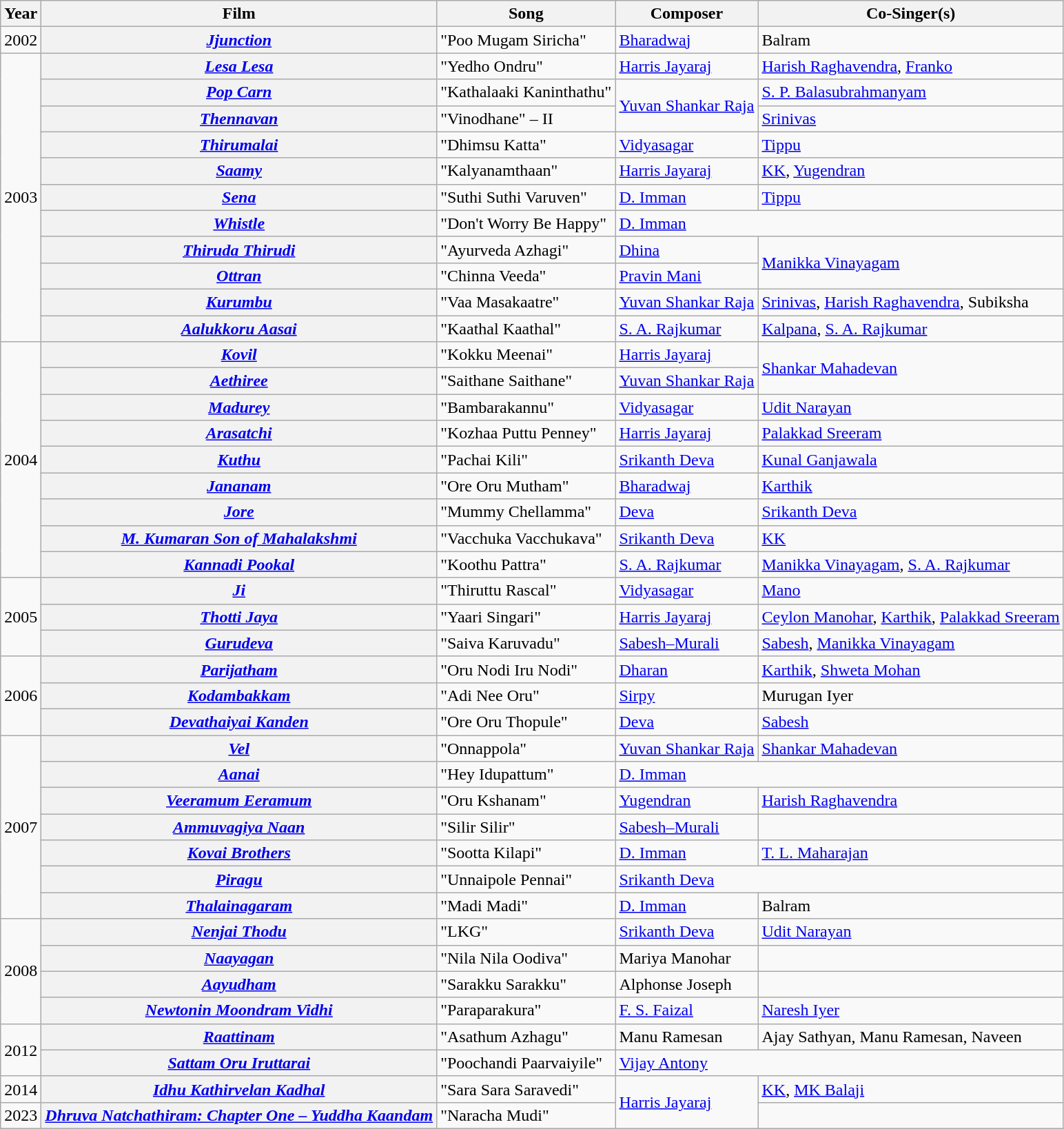<table class="wikitable">
<tr>
<th>Year</th>
<th>Film</th>
<th>Song</th>
<th>Composer</th>
<th>Co-Singer(s)</th>
</tr>
<tr>
<td>2002</td>
<th><strong><em><a href='#'>Jjunction</a></em></strong></th>
<td>"Poo Mugam Siricha"</td>
<td><a href='#'>Bharadwaj</a></td>
<td>Balram</td>
</tr>
<tr>
<td rowspan="11">2003</td>
<th><em><a href='#'>Lesa Lesa</a></em></th>
<td>"Yedho Ondru"</td>
<td><a href='#'>Harris Jayaraj</a></td>
<td><a href='#'>Harish Raghavendra</a>, <a href='#'>Franko</a></td>
</tr>
<tr>
<th><em><a href='#'>Pop Carn</a></em></th>
<td>"Kathalaaki Kaninthathu"</td>
<td rowspan="2"><a href='#'>Yuvan Shankar Raja</a></td>
<td><a href='#'>S. P. Balasubrahmanyam</a></td>
</tr>
<tr>
<th><em> <a href='#'>Thennavan</a></em></th>
<td>"Vinodhane" – II</td>
<td><a href='#'>Srinivas</a></td>
</tr>
<tr>
<th><em> <a href='#'>Thirumalai</a></em></th>
<td>"Dhimsu Katta"</td>
<td><a href='#'>Vidyasagar</a></td>
<td><a href='#'>Tippu</a></td>
</tr>
<tr>
<th><em> <a href='#'>Saamy</a> </em></th>
<td>"Kalyanamthaan"</td>
<td><a href='#'>Harris Jayaraj</a></td>
<td><a href='#'>KK</a>, <a href='#'>Yugendran</a></td>
</tr>
<tr>
<th><strong><em><a href='#'>Sena</a></em></strong></th>
<td>"Suthi Suthi Varuven"</td>
<td><a href='#'>D. Imman</a></td>
<td><a href='#'>Tippu</a></td>
</tr>
<tr>
<th><em> <a href='#'>Whistle</a></em></th>
<td>"Don't Worry Be Happy"</td>
<td colspan="2"><a href='#'>D. Imman</a></td>
</tr>
<tr>
<th><strong><em><a href='#'>Thiruda Thirudi</a></em></strong></th>
<td>"Ayurveda Azhagi"</td>
<td><a href='#'>Dhina</a></td>
<td rowspan="2"><a href='#'>Manikka Vinayagam</a></td>
</tr>
<tr>
<th><em><a href='#'>Ottran</a></em></th>
<td>"Chinna Veeda"</td>
<td><a href='#'>Pravin Mani</a></td>
</tr>
<tr>
<th><em><a href='#'>Kurumbu</a></em></th>
<td>"Vaa Masakaatre"</td>
<td><a href='#'>Yuvan Shankar Raja</a></td>
<td><a href='#'>Srinivas</a>, <a href='#'>Harish Raghavendra</a>, Subiksha</td>
</tr>
<tr>
<th><em><a href='#'>Aalukkoru Aasai</a></em></th>
<td>"Kaathal Kaathal"</td>
<td><a href='#'>S. A. Rajkumar</a></td>
<td><a href='#'>Kalpana</a>, <a href='#'>S. A. Rajkumar</a></td>
</tr>
<tr>
<td rowspan="9">2004</td>
<th><em><a href='#'>Kovil</a></em></th>
<td>"Kokku Meenai"</td>
<td><a href='#'>Harris Jayaraj</a></td>
<td rowspan="2"><a href='#'>Shankar Mahadevan</a></td>
</tr>
<tr>
<th><em><a href='#'>Aethiree</a></em></th>
<td>"Saithane Saithane"</td>
<td><a href='#'>Yuvan Shankar Raja</a></td>
</tr>
<tr>
<th><em><a href='#'>Madurey</a></em></th>
<td>"Bambarakannu"</td>
<td><a href='#'>Vidyasagar</a></td>
<td><a href='#'>Udit Narayan</a></td>
</tr>
<tr>
<th><em><a href='#'>Arasatchi</a></em></th>
<td>"Kozhaa Puttu Penney"</td>
<td><a href='#'>Harris Jayaraj</a></td>
<td><a href='#'>Palakkad Sreeram</a></td>
</tr>
<tr>
<th><strong><em><a href='#'>Kuthu</a></em></strong></th>
<td>"Pachai Kili"</td>
<td><a href='#'>Srikanth Deva</a></td>
<td><a href='#'>Kunal Ganjawala</a></td>
</tr>
<tr>
<th><em><a href='#'>Jananam</a></em></th>
<td>"Ore Oru Mutham"</td>
<td><a href='#'>Bharadwaj</a></td>
<td><a href='#'>Karthik</a></td>
</tr>
<tr>
<th><em><a href='#'>Jore</a></em></th>
<td>"Mummy Chellamma"</td>
<td><a href='#'>Deva</a></td>
<td><a href='#'>Srikanth Deva</a></td>
</tr>
<tr>
<th><strong><em><a href='#'>M. Kumaran Son of Mahalakshmi</a></em></strong></th>
<td>"Vacchuka Vacchukava"</td>
<td><a href='#'>Srikanth Deva</a></td>
<td><a href='#'>KK</a></td>
</tr>
<tr>
<th><em><a href='#'>Kannadi Pookal</a></em></th>
<td>"Koothu Pattra"</td>
<td><a href='#'>S. A. Rajkumar</a></td>
<td><a href='#'>Manikka Vinayagam</a>, <a href='#'>S. A. Rajkumar</a></td>
</tr>
<tr>
<td rowspan="3">2005</td>
<th><em><a href='#'>Ji</a></em></th>
<td>"Thiruttu Rascal"</td>
<td><a href='#'>Vidyasagar</a></td>
<td><a href='#'>Mano</a></td>
</tr>
<tr>
<th><em> <a href='#'>Thotti Jaya</a></em></th>
<td>"Yaari Singari"</td>
<td><a href='#'>Harris Jayaraj</a></td>
<td><a href='#'>Ceylon Manohar</a>, <a href='#'>Karthik</a>, <a href='#'>Palakkad Sreeram</a></td>
</tr>
<tr>
<th><em><a href='#'>Gurudeva</a></em></th>
<td>"Saiva Karuvadu"</td>
<td><a href='#'>Sabesh–Murali</a></td>
<td><a href='#'>Sabesh</a>, <a href='#'>Manikka Vinayagam</a></td>
</tr>
<tr>
<td rowspan="3">2006</td>
<th><em> <a href='#'>Parijatham</a></em></th>
<td>"Oru Nodi Iru Nodi"</td>
<td><a href='#'>Dharan</a></td>
<td><a href='#'>Karthik</a>, <a href='#'>Shweta Mohan</a></td>
</tr>
<tr>
<th><em><a href='#'>Kodambakkam</a></em></th>
<td>"Adi Nee Oru"</td>
<td><a href='#'>Sirpy</a></td>
<td>Murugan Iyer</td>
</tr>
<tr>
<th><em> <a href='#'>Devathaiyai Kanden</a> </em></th>
<td>"Ore Oru Thopule"</td>
<td><a href='#'>Deva</a></td>
<td><a href='#'>Sabesh</a></td>
</tr>
<tr>
<td rowspan="7">2007</td>
<th><em><a href='#'>Vel</a> </em></th>
<td>"Onnappola"</td>
<td><a href='#'>Yuvan Shankar Raja</a></td>
<td><a href='#'>Shankar Mahadevan</a></td>
</tr>
<tr>
<th><em><a href='#'>Aanai</a></em></th>
<td>"Hey Idupattum"</td>
<td colspan="2"><a href='#'>D. Imman</a></td>
</tr>
<tr>
<th><em> <a href='#'>Veeramum Eeramum</a></em></th>
<td>"Oru Kshanam"</td>
<td><a href='#'>Yugendran</a></td>
<td><a href='#'>Harish Raghavendra</a></td>
</tr>
<tr>
<th><em> <a href='#'>Ammuvagiya Naan</a></em></th>
<td>"Silir Silir"</td>
<td><a href='#'>Sabesh–Murali</a></td>
<td></td>
</tr>
<tr>
<th><em> <a href='#'>Kovai Brothers</a></em></th>
<td>"Sootta Kilapi"</td>
<td><a href='#'>D. Imman</a></td>
<td><a href='#'>T. L. Maharajan</a></td>
</tr>
<tr>
<th><em><a href='#'>Piragu</a></em></th>
<td>"Unnaipole Pennai"</td>
<td colspan="2"><a href='#'>Srikanth Deva</a></td>
</tr>
<tr>
<th><em> <a href='#'>Thalainagaram</a></em></th>
<td>"Madi Madi"</td>
<td><a href='#'>D. Imman</a></td>
<td>Balram</td>
</tr>
<tr>
<td rowspan="4">2008</td>
<th><em><a href='#'>Nenjai Thodu</a></em></th>
<td>"LKG"</td>
<td><a href='#'>Srikanth Deva</a></td>
<td><a href='#'>Udit Narayan</a></td>
</tr>
<tr>
<th><em> <a href='#'>Naayagan</a></em></th>
<td>"Nila Nila Oodiva"</td>
<td>Mariya Manohar</td>
<td></td>
</tr>
<tr>
<th><em><a href='#'>Aayudham</a></em></th>
<td>"Sarakku Sarakku"</td>
<td>Alphonse Joseph</td>
<td></td>
</tr>
<tr>
<th><em><a href='#'>Newtonin Moondram Vidhi</a></em></th>
<td>"Paraparakura"</td>
<td><a href='#'>F. S. Faizal</a></td>
<td><a href='#'>Naresh Iyer</a></td>
</tr>
<tr>
<td rowspan="2">2012</td>
<th><em><a href='#'>Raattinam</a></em></th>
<td>"Asathum Azhagu"</td>
<td>Manu Ramesan</td>
<td>Ajay Sathyan, Manu Ramesan, Naveen</td>
</tr>
<tr>
<th><em><a href='#'>Sattam Oru Iruttarai</a></em></th>
<td>"Poochandi Paarvaiyile"</td>
<td colspan="2"><a href='#'>Vijay Antony</a></td>
</tr>
<tr>
<td>2014</td>
<th><em><a href='#'>Idhu Kathirvelan Kadhal</a></em></th>
<td>"Sara Sara Saravedi"</td>
<td rowspan="2"><a href='#'>Harris Jayaraj</a></td>
<td><a href='#'>KK</a>, <a href='#'>MK Balaji</a></td>
</tr>
<tr>
<td>2023</td>
<th><em><a href='#'>Dhruva Natchathiram: Chapter One – Yuddha Kaandam</a></em></th>
<td>"Naracha Mudi"</td>
<td></td>
</tr>
</table>
